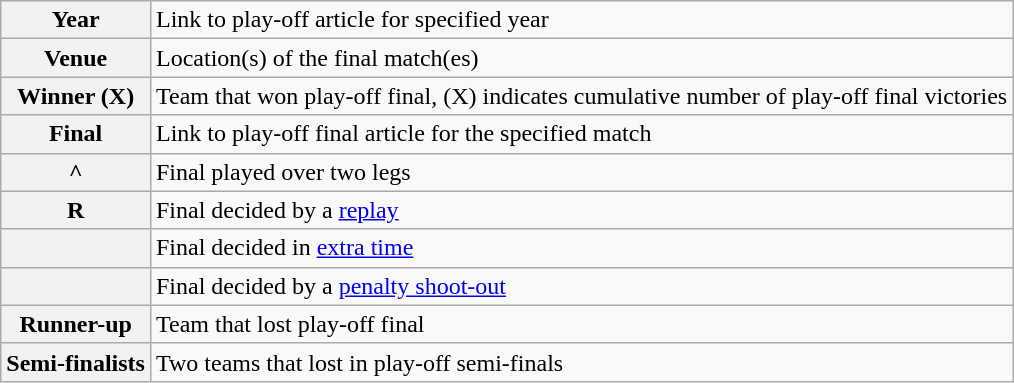<table class="wikitable">
<tr>
<th scope=row align=center>Year</th>
<td>Link to play-off article for specified year</td>
</tr>
<tr>
<th scope=row align=center>Venue</th>
<td>Location(s) of the final match(es)</td>
</tr>
<tr>
<th scope=row align=center>Winner (X)</th>
<td>Team that won play-off final, (X) indicates cumulative number of play-off final victories</td>
</tr>
<tr>
<th scope=row align=center>Final</th>
<td>Link to play-off final article for the specified match</td>
</tr>
<tr>
<th scope=row align=center>^</th>
<td>Final played over two legs</td>
</tr>
<tr>
<th scope=row align=center>R</th>
<td>Final decided by a <a href='#'>replay</a></td>
</tr>
<tr>
<th scope=row align=center></th>
<td>Final decided in <a href='#'>extra time</a></td>
</tr>
<tr>
<th scope=row align=center></th>
<td>Final decided by a <a href='#'>penalty shoot-out</a></td>
</tr>
<tr>
<th scope=row align=center>Runner-up</th>
<td>Team that lost play-off final</td>
</tr>
<tr>
<th scope=row align=center>Semi-finalists</th>
<td>Two teams that lost in play-off semi-finals</td>
</tr>
</table>
